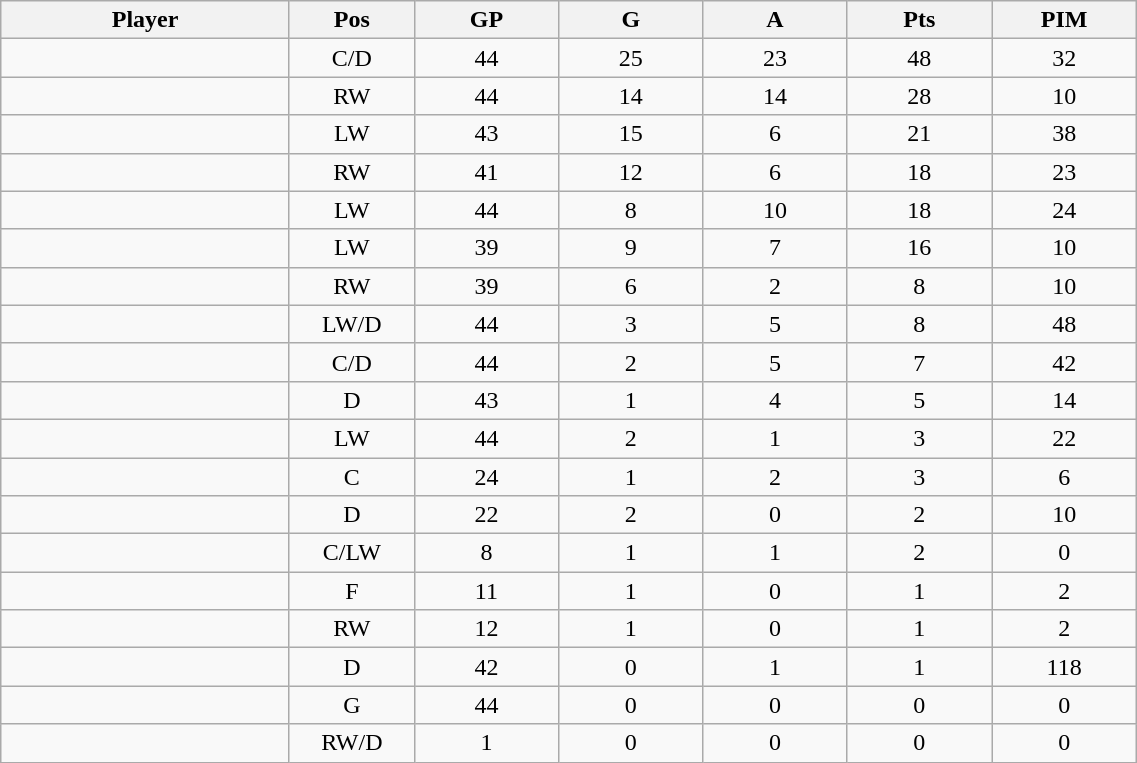<table class="wikitable sortable" width="60%">
<tr ALIGN="center">
<th bgcolor="#DDDDFF" width="10%">Player</th>
<th bgcolor="#DDDDFF" width="3%" title="Position">Pos</th>
<th bgcolor="#DDDDFF" width="5%" title="Games played">GP</th>
<th bgcolor="#DDDDFF" width="5%" title="Goals">G</th>
<th bgcolor="#DDDDFF" width="5%" title="Assists">A</th>
<th bgcolor="#DDDDFF" width="5%" title="Points">Pts</th>
<th bgcolor="#DDDDFF" width="5%" title="Penalties in Minutes">PIM</th>
</tr>
<tr align="center">
<td align="right"></td>
<td>C/D</td>
<td>44</td>
<td>25</td>
<td>23</td>
<td>48</td>
<td>32</td>
</tr>
<tr align="center">
<td align="right"></td>
<td>RW</td>
<td>44</td>
<td>14</td>
<td>14</td>
<td>28</td>
<td>10</td>
</tr>
<tr align="center">
<td align="right"></td>
<td>LW</td>
<td>43</td>
<td>15</td>
<td>6</td>
<td>21</td>
<td>38</td>
</tr>
<tr align="center">
<td align="right"></td>
<td>RW</td>
<td>41</td>
<td>12</td>
<td>6</td>
<td>18</td>
<td>23</td>
</tr>
<tr align="center">
<td align="right"></td>
<td>LW</td>
<td>44</td>
<td>8</td>
<td>10</td>
<td>18</td>
<td>24</td>
</tr>
<tr align="center">
<td align="right"></td>
<td>LW</td>
<td>39</td>
<td>9</td>
<td>7</td>
<td>16</td>
<td>10</td>
</tr>
<tr align="center">
<td align="right"></td>
<td>RW</td>
<td>39</td>
<td>6</td>
<td>2</td>
<td>8</td>
<td>10</td>
</tr>
<tr align="center">
<td align="right"></td>
<td>LW/D</td>
<td>44</td>
<td>3</td>
<td>5</td>
<td>8</td>
<td>48</td>
</tr>
<tr align="center">
<td align="right"></td>
<td>C/D</td>
<td>44</td>
<td>2</td>
<td>5</td>
<td>7</td>
<td>42</td>
</tr>
<tr align="center">
<td align="right"></td>
<td>D</td>
<td>43</td>
<td>1</td>
<td>4</td>
<td>5</td>
<td>14</td>
</tr>
<tr align="center">
<td align="right"></td>
<td>LW</td>
<td>44</td>
<td>2</td>
<td>1</td>
<td>3</td>
<td>22</td>
</tr>
<tr align="center">
<td align="right"></td>
<td>C</td>
<td>24</td>
<td>1</td>
<td>2</td>
<td>3</td>
<td>6</td>
</tr>
<tr align="center">
<td align="right"></td>
<td>D</td>
<td>22</td>
<td>2</td>
<td>0</td>
<td>2</td>
<td>10</td>
</tr>
<tr align="center">
<td align="right"></td>
<td>C/LW</td>
<td>8</td>
<td>1</td>
<td>1</td>
<td>2</td>
<td>0</td>
</tr>
<tr align="center">
<td align="right"></td>
<td>F</td>
<td>11</td>
<td>1</td>
<td>0</td>
<td>1</td>
<td>2</td>
</tr>
<tr align="center">
<td align="right"></td>
<td>RW</td>
<td>12</td>
<td>1</td>
<td>0</td>
<td>1</td>
<td>2</td>
</tr>
<tr align="center">
<td align="right"></td>
<td>D</td>
<td>42</td>
<td>0</td>
<td>1</td>
<td>1</td>
<td>118</td>
</tr>
<tr align="center">
<td align="right"></td>
<td>G</td>
<td>44</td>
<td>0</td>
<td>0</td>
<td>0</td>
<td>0</td>
</tr>
<tr align="center">
<td align="right"></td>
<td>RW/D</td>
<td>1</td>
<td>0</td>
<td>0</td>
<td>0</td>
<td>0</td>
</tr>
</table>
